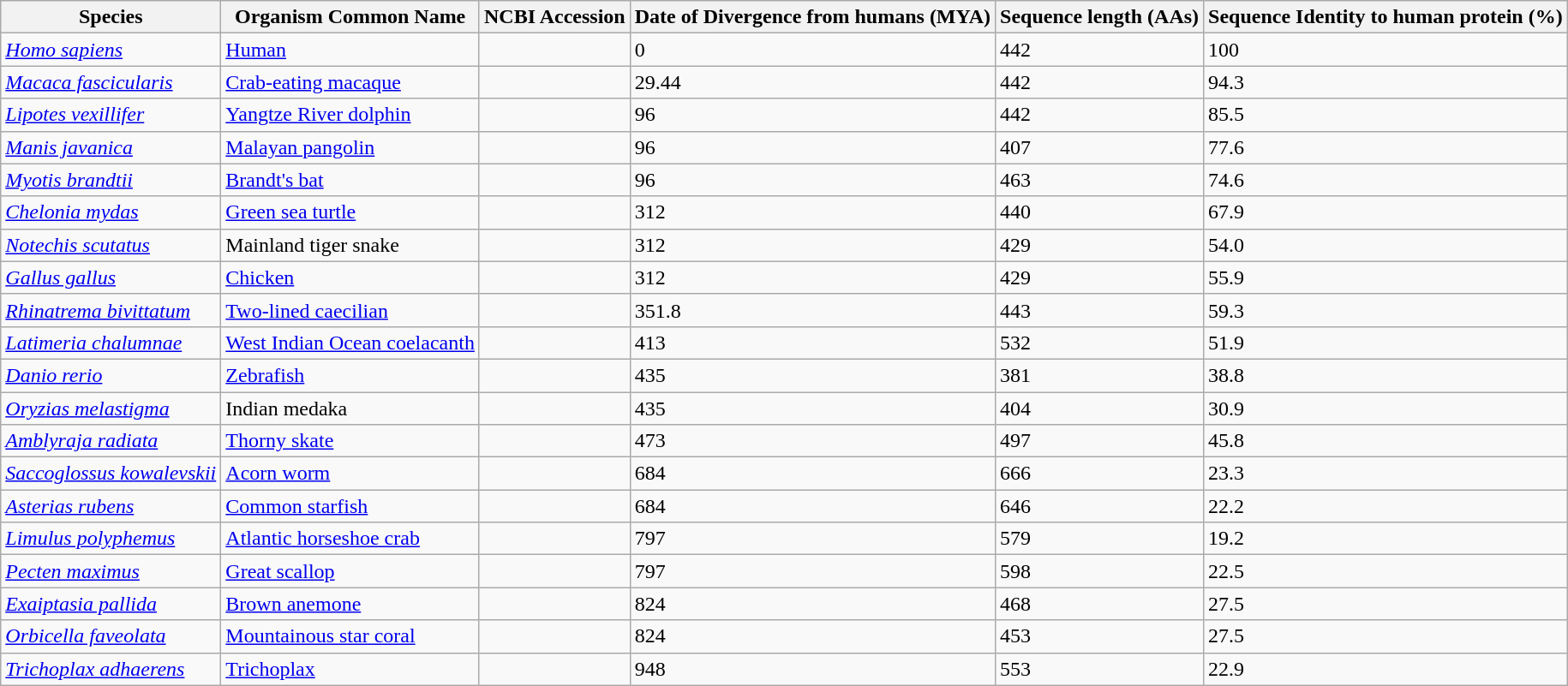<table class="wikitable"  style="margin-left: auto; margin-right: auto; border: none;">
<tr>
<th>Species</th>
<th>Organism Common Name</th>
<th>NCBI Accession</th>
<th>Date of Divergence from humans (MYA)</th>
<th>Sequence length (AAs)</th>
<th>Sequence Identity to human protein (%)</th>
</tr>
<tr>
<td><em><a href='#'>Homo sapiens</a></em></td>
<td><a href='#'>Human</a></td>
<td></td>
<td>0</td>
<td>442</td>
<td>100</td>
</tr>
<tr>
<td><em><a href='#'>Macaca fascicularis</a></em></td>
<td><a href='#'>Crab-eating macaque</a></td>
<td></td>
<td>29.44</td>
<td>442</td>
<td>94.3</td>
</tr>
<tr>
<td><em><a href='#'>Lipotes vexillifer</a></em></td>
<td><a href='#'>Yangtze River dolphin</a></td>
<td></td>
<td>96</td>
<td>442</td>
<td>85.5</td>
</tr>
<tr>
<td><em><a href='#'>Manis javanica</a></em></td>
<td><a href='#'>Malayan pangolin</a></td>
<td></td>
<td>96</td>
<td>407</td>
<td>77.6</td>
</tr>
<tr>
<td><em><a href='#'>Myotis brandtii</a></em></td>
<td><a href='#'>Brandt's bat</a></td>
<td></td>
<td>96</td>
<td>463</td>
<td>74.6</td>
</tr>
<tr>
<td><em><a href='#'>Chelonia mydas</a></em></td>
<td><a href='#'>Green sea turtle</a></td>
<td></td>
<td>312</td>
<td>440</td>
<td>67.9</td>
</tr>
<tr>
<td><em><a href='#'>Notechis scutatus</a></em></td>
<td>Mainland tiger snake</td>
<td></td>
<td>312</td>
<td>429</td>
<td>54.0</td>
</tr>
<tr>
<td><em><a href='#'>Gallus gallus</a></em></td>
<td><a href='#'>Chicken</a></td>
<td></td>
<td>312</td>
<td>429</td>
<td>55.9</td>
</tr>
<tr>
<td><em><a href='#'>Rhinatrema bivittatum</a></em></td>
<td><a href='#'>Two-lined caecilian</a></td>
<td></td>
<td>351.8</td>
<td>443</td>
<td>59.3</td>
</tr>
<tr>
<td><em><a href='#'>Latimeria chalumnae</a></em></td>
<td><a href='#'>West Indian Ocean coelacanth</a></td>
<td></td>
<td>413</td>
<td>532</td>
<td>51.9</td>
</tr>
<tr>
<td><em><a href='#'>Danio rerio</a></em></td>
<td><a href='#'>Zebrafish</a></td>
<td></td>
<td>435</td>
<td>381</td>
<td>38.8</td>
</tr>
<tr>
<td><em><a href='#'>Oryzias melastigma</a></em></td>
<td>Indian medaka</td>
<td></td>
<td>435</td>
<td>404</td>
<td>30.9</td>
</tr>
<tr>
<td><em><a href='#'>Amblyraja radiata</a></em></td>
<td><a href='#'>Thorny skate</a></td>
<td></td>
<td>473</td>
<td>497</td>
<td>45.8</td>
</tr>
<tr>
<td><em><a href='#'>Saccoglossus kowalevskii</a></em></td>
<td><a href='#'>Acorn worm</a></td>
<td></td>
<td>684</td>
<td>666</td>
<td>23.3</td>
</tr>
<tr>
<td><em><a href='#'>Asterias rubens</a></em></td>
<td><a href='#'>Common starfish</a></td>
<td></td>
<td>684</td>
<td>646</td>
<td>22.2</td>
</tr>
<tr>
<td><em><a href='#'>Limulus polyphemus</a></em></td>
<td><a href='#'>Atlantic horseshoe crab</a></td>
<td></td>
<td>797</td>
<td>579</td>
<td>19.2</td>
</tr>
<tr>
<td><em><a href='#'>Pecten maximus</a></em></td>
<td><a href='#'>Great scallop</a></td>
<td></td>
<td>797</td>
<td>598</td>
<td>22.5</td>
</tr>
<tr>
<td><em><a href='#'>Exaiptasia pallida</a></em></td>
<td><a href='#'>Brown anemone</a></td>
<td></td>
<td>824</td>
<td>468</td>
<td>27.5</td>
</tr>
<tr>
<td><em><a href='#'>Orbicella faveolata</a></em></td>
<td><a href='#'>Mountainous star coral</a></td>
<td></td>
<td>824</td>
<td>453</td>
<td>27.5</td>
</tr>
<tr>
<td><em><a href='#'>Trichoplax adhaerens</a></em></td>
<td><a href='#'>Trichoplax</a></td>
<td></td>
<td>948</td>
<td>553</td>
<td>22.9</td>
</tr>
</table>
